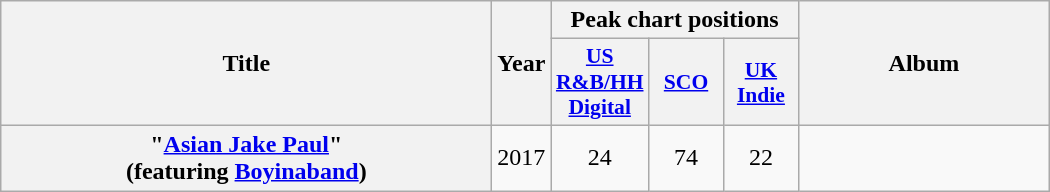<table class="wikitable plainrowheaders" style="text-align:center;">
<tr>
<th scope="col" rowspan="2" style="width:20em;">Title</th>
<th scope="col" rowspan="2" style="width:1em;">Year</th>
<th scope="col" colspan="3" style="width:1em;">Peak chart positions</th>
<th scope="col" rowspan="2" style="width:10em;">Album</th>
</tr>
<tr>
<th scope="col" style="width:3em;font-size:90%;"><a href='#'>US R&B/HH Digital</a><br></th>
<th scope="col" style="width:3em;font-size:90%;"><a href='#'>SCO</a><br></th>
<th scope="col" style="width:3em;font-size:90%;"><a href='#'>UK Indie</a><br></th>
</tr>
<tr>
<th scope="row">"<a href='#'>Asian Jake Paul</a>"<br><span>(featuring <a href='#'>Boyinaband</a>)</span></th>
<td>2017</td>
<td>24</td>
<td>74</td>
<td>22</td>
<td></td>
</tr>
</table>
